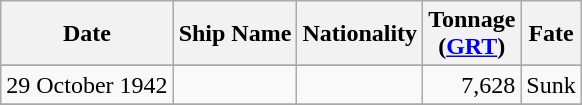<table class="wikitable sortable">
<tr>
<th>Date</th>
<th>Ship Name</th>
<th>Nationality</th>
<th>Tonnage <br>(<a href='#'>GRT</a>)</th>
<th>Fate</th>
</tr>
<tr>
</tr>
<tr>
<td align="right">29 October 1942</td>
<td align="left"></td>
<td align="left"></td>
<td align="right">7,628</td>
<td align="left">Sunk</td>
</tr>
<tr>
</tr>
</table>
